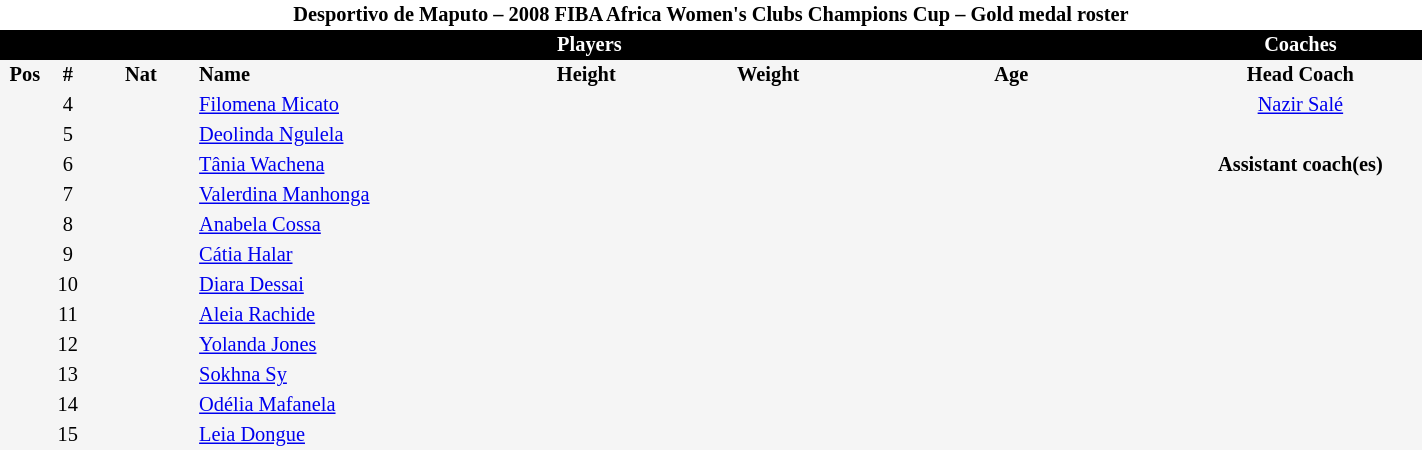<table border=0 cellpadding=2 cellspacing=0  |- bgcolor=#f5f5f5 style="text-align:center; font-size:85%;" width=75%>
<tr>
<td colspan="8" style="background: white; color: black"><strong>Desportivo de Maputo – 2008 FIBA Africa Women's Clubs Champions Cup – Gold medal roster</strong></td>
</tr>
<tr>
<td colspan="7" style="background: black; color: white"><strong>Players</strong></td>
<td style="background: black; color: white"><strong>Coaches</strong></td>
</tr>
<tr style="background=#f5f5f5; color: black">
<th width=5px>Pos</th>
<th width=5px>#</th>
<th width=50px>Nat</th>
<th width=135px align=left>Name</th>
<th width=100px>Height</th>
<th width=70px>Weight</th>
<th width=160px>Age</th>
<th width=115px>Head Coach</th>
</tr>
<tr>
<td></td>
<td>4</td>
<td></td>
<td align=left><a href='#'>Filomena Micato</a></td>
<td></td>
<td></td>
<td><span></span></td>
<td> <a href='#'>Nazir Salé</a></td>
</tr>
<tr>
<td></td>
<td>5</td>
<td></td>
<td align=left><a href='#'>Deolinda Ngulela</a></td>
<td></td>
<td></td>
<td><span></span></td>
</tr>
<tr>
<td></td>
<td>6</td>
<td></td>
<td align=left><a href='#'>Tânia Wachena</a></td>
<td></td>
<td></td>
<td><span></span></td>
<td><strong>Assistant coach(es)</strong></td>
</tr>
<tr>
<td></td>
<td>7</td>
<td></td>
<td align=left><a href='#'>Valerdina Manhonga</a></td>
<td></td>
<td></td>
<td><span></span></td>
<td></td>
</tr>
<tr>
<td></td>
<td>8</td>
<td></td>
<td align=left><a href='#'>Anabela Cossa</a></td>
<td></td>
<td></td>
<td><span></span></td>
<td></td>
</tr>
<tr>
<td></td>
<td>9</td>
<td></td>
<td align=left><a href='#'>Cátia Halar</a></td>
<td></td>
<td></td>
<td><span></span></td>
</tr>
<tr>
<td></td>
<td>10</td>
<td></td>
<td align=left><a href='#'>Diara Dessai</a></td>
<td></td>
<td></td>
<td><span></span></td>
</tr>
<tr>
<td></td>
<td>11</td>
<td></td>
<td align=left><a href='#'>Aleia Rachide</a></td>
<td></td>
<td></td>
<td><span></span></td>
</tr>
<tr>
<td></td>
<td>12</td>
<td></td>
<td align=left><a href='#'>Yolanda Jones</a></td>
<td></td>
<td></td>
<td><span></span></td>
</tr>
<tr>
<td></td>
<td>13</td>
<td></td>
<td align=left><a href='#'>Sokhna Sy</a></td>
<td></td>
<td></td>
<td><span></span></td>
</tr>
<tr>
<td></td>
<td>14</td>
<td></td>
<td align=left><a href='#'>Odélia Mafanela</a></td>
<td></td>
<td></td>
<td><span></span></td>
</tr>
<tr>
<td></td>
<td>15</td>
<td></td>
<td align=left><a href='#'>Leia Dongue</a></td>
<td></td>
<td></td>
<td><span></span></td>
</tr>
</table>
